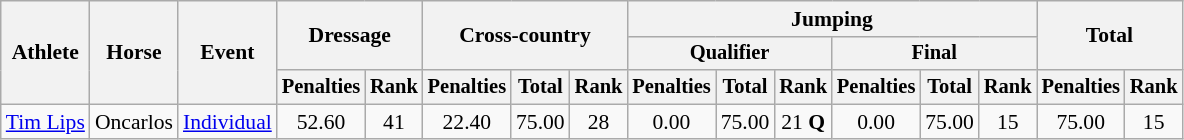<table class=wikitable style="font-size:90%">
<tr>
<th rowspan="3">Athlete</th>
<th rowspan="3">Horse</th>
<th rowspan="3">Event</th>
<th colspan="2" rowspan="2">Dressage</th>
<th colspan="3" rowspan="2">Cross-country</th>
<th colspan="6">Jumping</th>
<th colspan="2" rowspan="2">Total</th>
</tr>
<tr style="font-size:95%">
<th colspan="3">Qualifier</th>
<th colspan="3">Final</th>
</tr>
<tr style="font-size:95%">
<th>Penalties</th>
<th>Rank</th>
<th>Penalties</th>
<th>Total</th>
<th>Rank</th>
<th>Penalties</th>
<th>Total</th>
<th>Rank</th>
<th>Penalties</th>
<th>Total</th>
<th>Rank</th>
<th>Penalties</th>
<th>Rank</th>
</tr>
<tr align=center>
<td align=left><a href='#'>Tim Lips</a></td>
<td align=left>Oncarlos</td>
<td align=left><a href='#'>Individual</a></td>
<td>52.60</td>
<td>41</td>
<td>22.40</td>
<td>75.00</td>
<td>28</td>
<td>0.00</td>
<td>75.00</td>
<td>21 <strong>Q</strong></td>
<td>0.00</td>
<td>75.00</td>
<td>15</td>
<td>75.00</td>
<td>15</td>
</tr>
</table>
